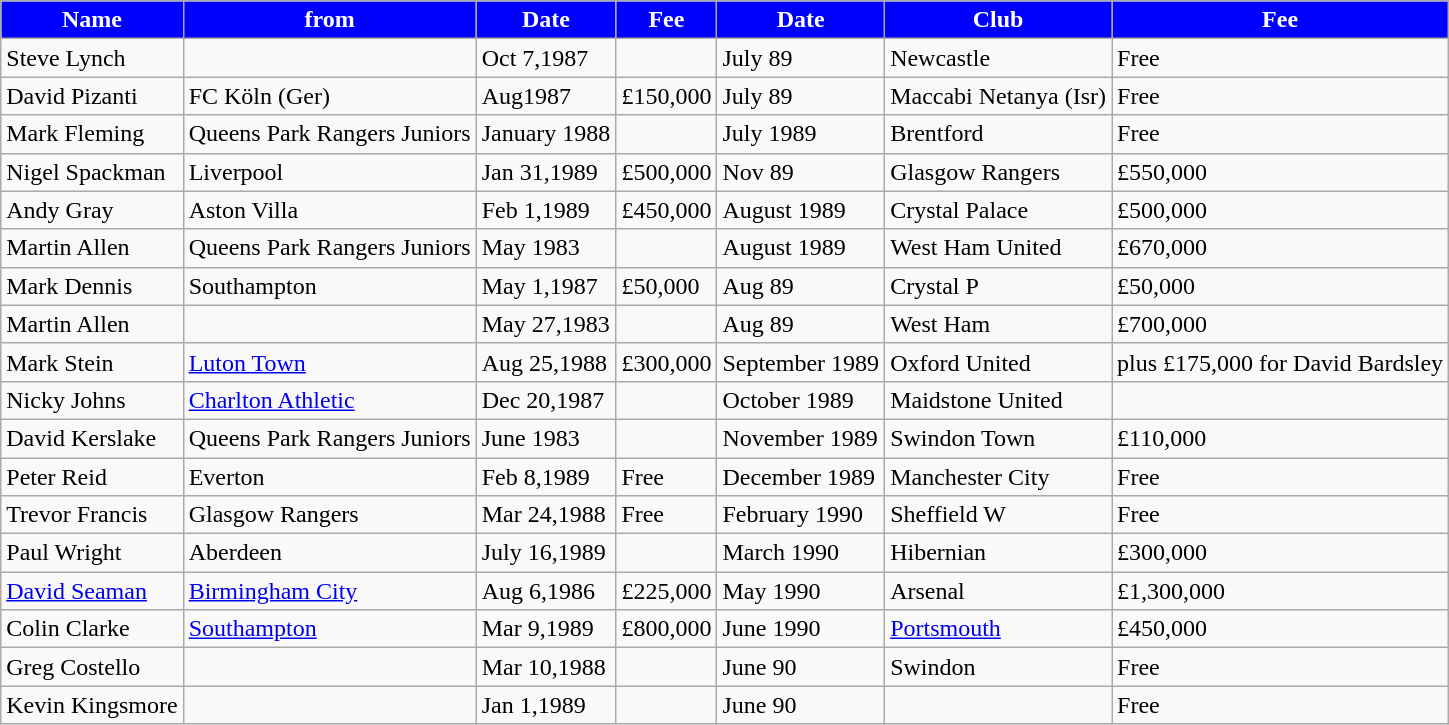<table class="wikitable">
<tr>
<th style="background:#0000FF; color:#FFFFFF; text-align:center;"><strong>Name</strong></th>
<th style="background:#0000FF; color:#FFFFFF; text-align:center;">from</th>
<th style="background:#0000FF; color:#FFFFFF; text-align:center;">Date</th>
<th style="background:#0000FF; color:#FFFFFF; text-align:center;">Fee</th>
<th style="background:#0000FF; color:#FFFFFF; text-align:center;"><strong>Date</strong></th>
<th style="background:#0000FF; color:#FFFFFF; text-align:center;">Club</th>
<th style="background:#0000FF; color:#FFFFFF; text-align:center;"><strong>Fee</strong></th>
</tr>
<tr>
<td>Steve Lynch</td>
<td></td>
<td>Oct 7,1987</td>
<td></td>
<td>July 89</td>
<td>Newcastle</td>
<td>Free</td>
</tr>
<tr>
<td>David Pizanti</td>
<td>FC Köln (Ger)</td>
<td>Aug1987</td>
<td>£150,000</td>
<td>July 89</td>
<td>Maccabi Netanya (Isr)</td>
<td>Free</td>
</tr>
<tr>
<td>Mark Fleming</td>
<td>Queens Park Rangers Juniors</td>
<td>January 1988</td>
<td></td>
<td>July 1989</td>
<td>Brentford</td>
<td>Free</td>
</tr>
<tr>
<td>Nigel Spackman</td>
<td>Liverpool</td>
<td>Jan 31,1989</td>
<td>£500,000</td>
<td>Nov 89</td>
<td>Glasgow Rangers</td>
<td>£550,000</td>
</tr>
<tr>
<td>Andy Gray</td>
<td>Aston Villa</td>
<td>Feb 1,1989</td>
<td>£450,000</td>
<td>August 1989</td>
<td>Crystal Palace</td>
<td>£500,000</td>
</tr>
<tr>
<td>Martin Allen</td>
<td>Queens Park Rangers Juniors</td>
<td>May 1983</td>
<td></td>
<td>August 1989</td>
<td>West Ham United</td>
<td>£670,000</td>
</tr>
<tr>
<td>Mark Dennis</td>
<td>Southampton</td>
<td>May 1,1987</td>
<td>£50,000</td>
<td>Aug 89</td>
<td>Crystal P</td>
<td>£50,000</td>
</tr>
<tr>
<td>Martin Allen</td>
<td></td>
<td>May 27,1983</td>
<td></td>
<td>Aug 89</td>
<td>West Ham</td>
<td>£700,000</td>
</tr>
<tr>
<td>Mark Stein</td>
<td><a href='#'>Luton Town</a></td>
<td>Aug 25,1988</td>
<td>£300,000</td>
<td>September 1989</td>
<td>Oxford United</td>
<td>plus £175,000  for David Bardsley</td>
</tr>
<tr>
<td>Nicky Johns</td>
<td><a href='#'>Charlton Athletic</a></td>
<td>Dec 20,1987</td>
<td></td>
<td>October 1989</td>
<td>Maidstone United</td>
<td></td>
</tr>
<tr>
<td>David Kerslake</td>
<td>Queens Park Rangers Juniors</td>
<td>June 1983</td>
<td></td>
<td>November 1989</td>
<td>Swindon Town</td>
<td>£110,000</td>
</tr>
<tr>
<td>Peter Reid</td>
<td>Everton</td>
<td>Feb 8,1989</td>
<td>Free</td>
<td>December 1989</td>
<td>Manchester City</td>
<td>Free</td>
</tr>
<tr>
<td>Trevor Francis</td>
<td>Glasgow Rangers</td>
<td>Mar 24,1988</td>
<td>Free</td>
<td>February 1990</td>
<td>Sheffield W</td>
<td>Free</td>
</tr>
<tr>
<td>Paul Wright</td>
<td>Aberdeen</td>
<td>July 16,1989</td>
<td></td>
<td>March 1990</td>
<td>Hibernian</td>
<td>£300,000</td>
</tr>
<tr>
<td><a href='#'>David Seaman</a></td>
<td><a href='#'>Birmingham City</a></td>
<td>Aug 6,1986</td>
<td>£225,000</td>
<td>May 1990</td>
<td>Arsenal</td>
<td>£1,300,000</td>
</tr>
<tr>
<td>Colin Clarke</td>
<td><a href='#'>Southampton</a></td>
<td>Mar 9,1989</td>
<td>£800,000</td>
<td>June 1990</td>
<td><a href='#'>Portsmouth</a></td>
<td>£450,000</td>
</tr>
<tr>
<td>Greg Costello</td>
<td></td>
<td>Mar 10,1988</td>
<td></td>
<td>June 90</td>
<td>Swindon</td>
<td>Free</td>
</tr>
<tr>
<td>Kevin Kingsmore</td>
<td></td>
<td>Jan 1,1989</td>
<td></td>
<td>June 90</td>
<td></td>
<td>Free</td>
</tr>
</table>
